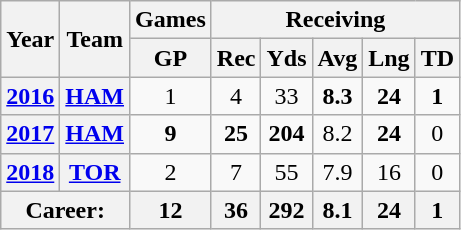<table class=wikitable style="text-align:center;">
<tr>
<th rowspan="2">Year</th>
<th rowspan="2">Team</th>
<th>Games</th>
<th colspan="5">Receiving</th>
</tr>
<tr>
<th>GP</th>
<th>Rec</th>
<th>Yds</th>
<th>Avg</th>
<th>Lng</th>
<th>TD</th>
</tr>
<tr>
<th><a href='#'>2016</a></th>
<th><a href='#'>HAM</a></th>
<td>1</td>
<td>4</td>
<td>33</td>
<td><strong>8.3</strong></td>
<td><strong>24</strong></td>
<td><strong>1</strong></td>
</tr>
<tr>
<th><a href='#'>2017</a></th>
<th><a href='#'>HAM</a></th>
<td><strong>9</strong></td>
<td><strong>25</strong></td>
<td><strong>204</strong></td>
<td>8.2</td>
<td><strong>24</strong></td>
<td>0</td>
</tr>
<tr>
<th><a href='#'>2018</a></th>
<th><a href='#'>TOR</a></th>
<td>2</td>
<td>7</td>
<td>55</td>
<td>7.9</td>
<td>16</td>
<td>0</td>
</tr>
<tr>
<th colspan="2">Career:</th>
<th>12</th>
<th>36</th>
<th>292</th>
<th>8.1</th>
<th>24</th>
<th>1</th>
</tr>
</table>
